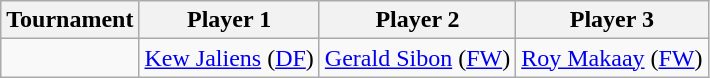<table class="wikitable">
<tr>
<th>Tournament</th>
<th>Player 1</th>
<th>Player 2</th>
<th>Player 3</th>
</tr>
<tr>
<td></td>
<td><a href='#'>Kew Jaliens</a> (<a href='#'>DF</a>)</td>
<td><a href='#'>Gerald Sibon</a> (<a href='#'>FW</a>)</td>
<td><a href='#'>Roy Makaay</a> (<a href='#'>FW</a>)</td>
</tr>
</table>
